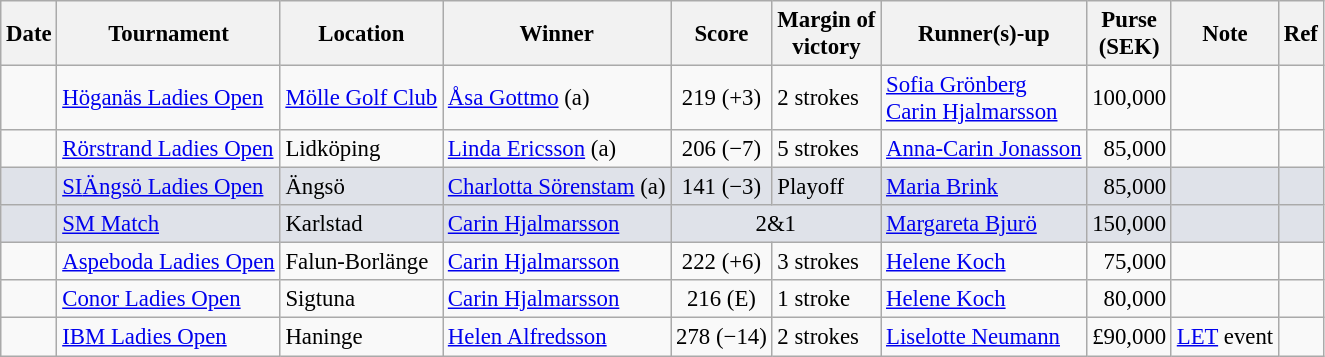<table class="wikitable" style="font-size:95%;">
<tr>
<th>Date</th>
<th>Tournament</th>
<th>Location</th>
<th>Winner</th>
<th>Score</th>
<th>Margin of<br>victory</th>
<th>Runner(s)-up</th>
<th>Purse<br>(SEK)</th>
<th>Note</th>
<th>Ref</th>
</tr>
<tr>
<td></td>
<td><a href='#'>Höganäs Ladies Open</a></td>
<td><a href='#'>Mölle Golf Club</a></td>
<td> <a href='#'>Åsa Gottmo</a> (a)</td>
<td align=center>219 (+3)</td>
<td>2 strokes</td>
<td> <a href='#'>Sofia Grönberg</a><br> <a href='#'>Carin Hjalmarsson</a></td>
<td align=right>100,000</td>
<td></td>
<td></td>
</tr>
<tr>
<td></td>
<td><a href='#'>Rörstrand Ladies Open</a></td>
<td>Lidköping</td>
<td> <a href='#'>Linda Ericsson</a> (a)</td>
<td align=center>206 (−7)</td>
<td>5 strokes</td>
<td> <a href='#'>Anna-Carin Jonasson</a></td>
<td align=right>85,000</td>
<td></td>
<td></td>
</tr>
<tr style="background:#dfe2e9;">
<td></td>
<td><a href='#'>SI</a><a href='#'>Ängsö Ladies Open</a></td>
<td>Ängsö</td>
<td> <a href='#'>Charlotta Sörenstam</a> (a)</td>
<td align=center>141 (−3)</td>
<td>Playoff</td>
<td> <a href='#'>Maria Brink</a></td>
<td align=right>85,000</td>
<td></td>
<td></td>
</tr>
<tr style="background:#dfe2e9;">
<td></td>
<td><a href='#'>SM Match</a></td>
<td>Karlstad</td>
<td> <a href='#'>Carin Hjalmarsson</a></td>
<td colspan=2 align=center>2&1</td>
<td> <a href='#'>Margareta Bjurö</a></td>
<td align=right>150,000</td>
<td></td>
<td></td>
</tr>
<tr>
<td></td>
<td><a href='#'>Aspeboda Ladies Open</a></td>
<td>Falun-Borlänge</td>
<td> <a href='#'>Carin Hjalmarsson</a></td>
<td align=center>222 (+6)</td>
<td>3 strokes</td>
<td> <a href='#'>Helene Koch</a></td>
<td align=right>75,000</td>
<td></td>
<td></td>
</tr>
<tr>
<td></td>
<td><a href='#'>Conor Ladies Open</a></td>
<td>Sigtuna</td>
<td> <a href='#'>Carin Hjalmarsson</a></td>
<td align=center>216 (E)</td>
<td>1 stroke</td>
<td> <a href='#'>Helene Koch</a></td>
<td align=right>80,000</td>
<td></td>
<td></td>
</tr>
<tr>
<td></td>
<td><a href='#'>IBM Ladies Open</a></td>
<td>Haninge</td>
<td> <a href='#'>Helen Alfredsson</a></td>
<td align=center>278 (−14)</td>
<td>2 strokes</td>
<td> <a href='#'>Liselotte Neumann</a></td>
<td align=right>£90,000</td>
<td><a href='#'>LET</a> event</td>
<td></td>
</tr>
</table>
